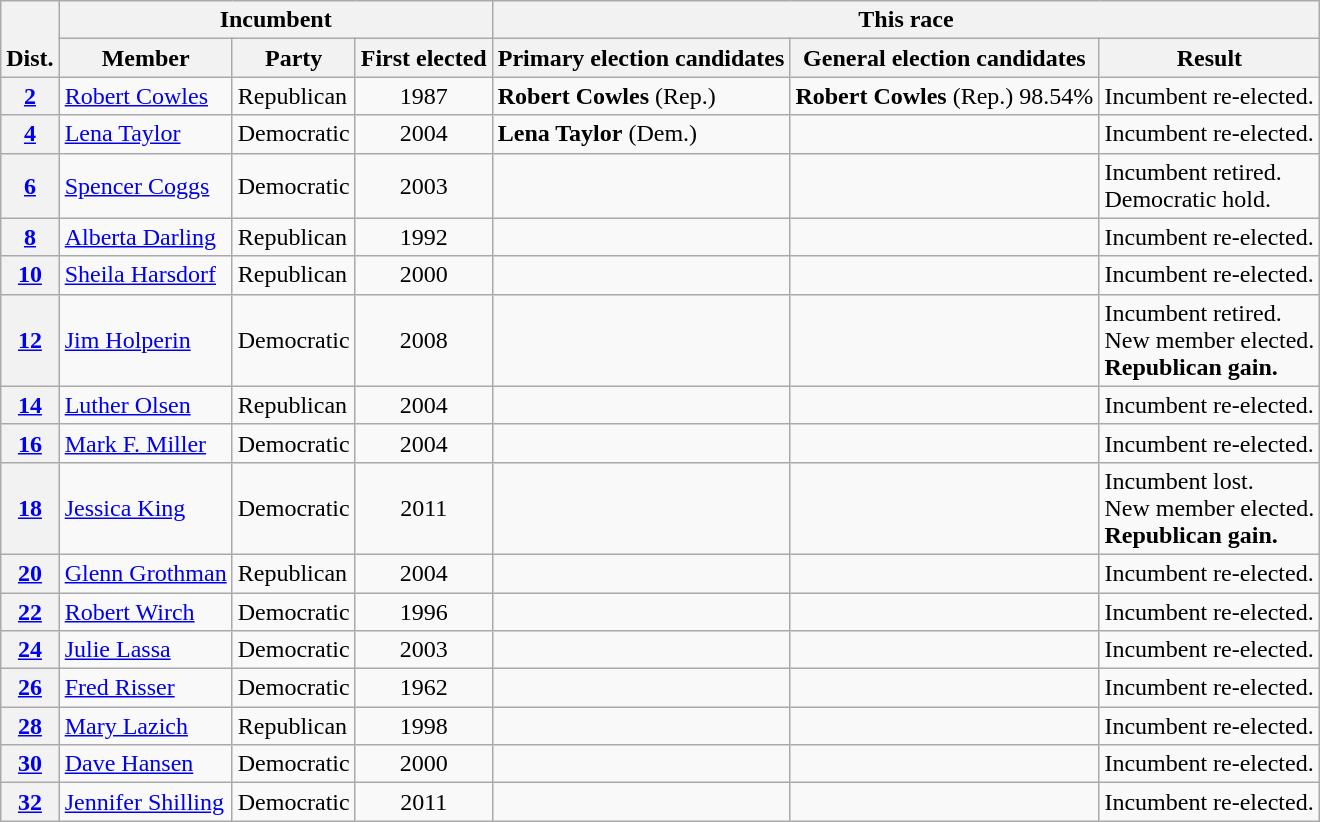<table class="wikitable sortable">
<tr valign=bottom>
<th colspan=1 rowspan=2>Dist.</th>
<th colspan=3>Incumbent</th>
<th colspan="3">This race</th>
</tr>
<tr valign=bottom>
<th>Member</th>
<th>Party</th>
<th>First elected</th>
<th>Primary election candidates</th>
<th>General election candidates</th>
<th>Result</th>
</tr>
<tr>
<th><a href='#'>2</a></th>
<td><a href='#'>Robert Cowles</a></td>
<td>Republican</td>
<td align="center">1987 </td>
<td><strong>Robert Cowles</strong> (Rep.)</td>
<td> <strong>Robert Cowles</strong> (Rep.) 98.54%</td>
<td>Incumbent re-elected.</td>
</tr>
<tr>
<th><a href='#'>4</a></th>
<td><a href='#'>Lena Taylor</a></td>
<td>Democratic</td>
<td align="center">2004</td>
<td><strong>Lena Taylor</strong> (Dem.)</td>
<td nowrap></td>
<td>Incumbent re-elected.</td>
</tr>
<tr>
<th><a href='#'>6</a></th>
<td><a href='#'>Spencer Coggs</a></td>
<td>Democratic</td>
<td align="center">2003<br></td>
<td></td>
<td nowrap=""></td>
<td>Incumbent retired.<br>Democratic hold.</td>
</tr>
<tr>
<th><a href='#'>8</a></th>
<td><a href='#'>Alberta Darling</a></td>
<td>Republican</td>
<td align="center">1992</td>
<td></td>
<td nowrap></td>
<td>Incumbent re-elected.</td>
</tr>
<tr>
<th><a href='#'>10</a></th>
<td><a href='#'>Sheila Harsdorf</a></td>
<td>Republican</td>
<td align="center">2000</td>
<td></td>
<td nowrap></td>
<td>Incumbent re-elected.</td>
</tr>
<tr>
<th><a href='#'>12</a></th>
<td><a href='#'>Jim Holperin</a></td>
<td>Democratic</td>
<td align="center">2008</td>
<td></td>
<td nowrap=""></td>
<td>Incumbent retired.<br>New member elected.<br><strong>Republican gain.</strong></td>
</tr>
<tr>
<th><a href='#'>14</a></th>
<td><a href='#'>Luther Olsen</a></td>
<td>Republican</td>
<td align="center">2004</td>
<td></td>
<td nowrap></td>
<td>Incumbent re-elected.</td>
</tr>
<tr>
<th><a href='#'>16</a></th>
<td><a href='#'>Mark F. Miller</a></td>
<td>Democratic</td>
<td align="center">2004</td>
<td></td>
<td nowrap></td>
<td>Incumbent re-elected.</td>
</tr>
<tr>
<th><a href='#'>18</a></th>
<td><a href='#'>Jessica King</a></td>
<td>Democratic</td>
<td align="center">2011<br></td>
<td></td>
<td nowrap=""></td>
<td>Incumbent lost.<br>New member elected.<br><strong>Republican gain.</strong></td>
</tr>
<tr>
<th><a href='#'>20</a></th>
<td><a href='#'>Glenn Grothman</a></td>
<td>Republican</td>
<td align="center">2004</td>
<td></td>
<td nowrap></td>
<td>Incumbent re-elected.</td>
</tr>
<tr>
<th><a href='#'>22</a></th>
<td><a href='#'>Robert Wirch</a></td>
<td>Democratic</td>
<td align="center">1996</td>
<td></td>
<td nowrap></td>
<td>Incumbent re-elected.</td>
</tr>
<tr>
<th><a href='#'>24</a></th>
<td><a href='#'>Julie Lassa</a></td>
<td>Democratic</td>
<td align="center">2003<br></td>
<td></td>
<td nowrap></td>
<td>Incumbent re-elected.</td>
</tr>
<tr>
<th><a href='#'>26</a></th>
<td><a href='#'>Fred Risser</a></td>
<td>Democratic</td>
<td align="center">1962</td>
<td></td>
<td nowrap></td>
<td>Incumbent re-elected.</td>
</tr>
<tr>
<th><a href='#'>28</a></th>
<td><a href='#'>Mary Lazich</a></td>
<td>Republican</td>
<td align="center">1998</td>
<td></td>
<td nowrap></td>
<td>Incumbent re-elected.</td>
</tr>
<tr>
<th><a href='#'>30</a></th>
<td><a href='#'>Dave Hansen</a></td>
<td>Democratic</td>
<td align="center">2000</td>
<td></td>
<td nowrap></td>
<td>Incumbent re-elected.</td>
</tr>
<tr>
<th><a href='#'>32</a></th>
<td><a href='#'>Jennifer Shilling</a></td>
<td>Democratic</td>
<td align="center">2011<br></td>
<td></td>
<td nowrap></td>
<td>Incumbent re-elected.</td>
</tr>
</table>
